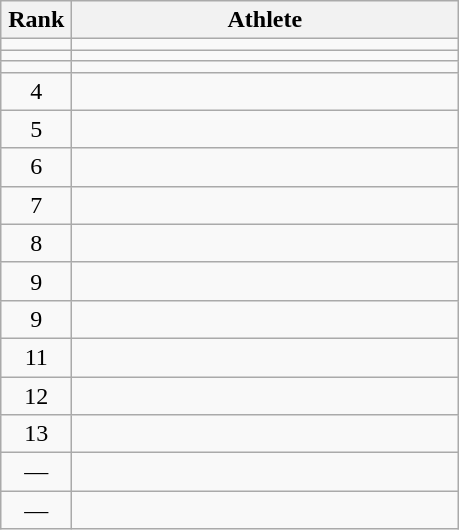<table class="wikitable" style="text-align: center;">
<tr>
<th width=40>Rank</th>
<th width=250>Athlete</th>
</tr>
<tr>
<td></td>
<td align=left></td>
</tr>
<tr>
<td></td>
<td align=left></td>
</tr>
<tr>
<td></td>
<td align=left></td>
</tr>
<tr>
<td>4</td>
<td align=left></td>
</tr>
<tr>
<td>5</td>
<td align=left></td>
</tr>
<tr>
<td>6</td>
<td align=left></td>
</tr>
<tr>
<td>7</td>
<td align=left></td>
</tr>
<tr>
<td>8</td>
<td align=left></td>
</tr>
<tr>
<td>9</td>
<td align=left></td>
</tr>
<tr>
<td>9</td>
<td align=left></td>
</tr>
<tr>
<td>11</td>
<td align=left></td>
</tr>
<tr>
<td>12</td>
<td align=left></td>
</tr>
<tr>
<td>13</td>
<td align=left></td>
</tr>
<tr>
<td>—</td>
<td align=left></td>
</tr>
<tr>
<td>—</td>
<td align=left></td>
</tr>
</table>
